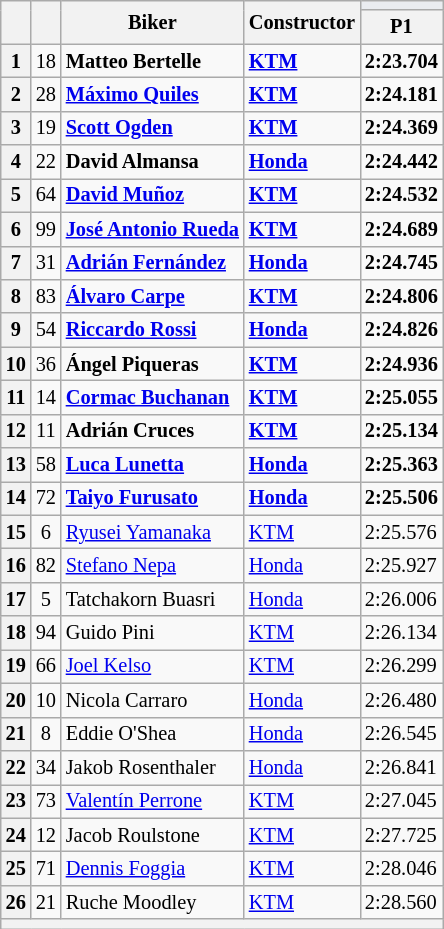<table class="wikitable sortable" style="font-size: 85%;">
<tr>
<th rowspan="2"></th>
<th rowspan="2"></th>
<th rowspan="2">Biker</th>
<th rowspan="2">Constructor</th>
<th colspan="3" style="background:#eaecf0; text-align:center;"></th>
</tr>
<tr>
<th scope="col">P1</th>
</tr>
<tr>
<th scope="row">1</th>
<td align="center">18</td>
<td> <strong>Matteo Bertelle</strong></td>
<td><strong><a href='#'>KTM</a></strong></td>
<td><strong>2:23.704</strong></td>
</tr>
<tr>
<th scope="row">2</th>
<td align="center">28</td>
<td> <strong><a href='#'>Máximo Quiles</a></strong></td>
<td><strong><a href='#'>KTM</a></strong></td>
<td><strong>2:24.181</strong></td>
</tr>
<tr>
<th scope="row">3</th>
<td align="center">19</td>
<td> <strong><a href='#'>Scott Ogden</a></strong></td>
<td><strong><a href='#'>KTM</a></strong></td>
<td><strong>2:24.369</strong></td>
</tr>
<tr>
<th scope="row">4</th>
<td align="center">22</td>
<td> <strong>David Almansa</strong></td>
<td><strong><a href='#'>Honda</a></strong></td>
<td><strong>2:24.442</strong></td>
</tr>
<tr>
<th scope="row">5</th>
<td align="center">64</td>
<td> <strong><a href='#'>David Muñoz</a></strong></td>
<td><strong><a href='#'>KTM</a></strong></td>
<td><strong>2:24.532</strong></td>
</tr>
<tr>
<th scope="row">6</th>
<td align="center">99</td>
<td> <strong><a href='#'>José Antonio Rueda</a></strong></td>
<td><strong><a href='#'>KTM</a></strong></td>
<td><strong>2:24.689</strong></td>
</tr>
<tr>
<th scope="row">7</th>
<td align="center">31</td>
<td> <strong><a href='#'>Adrián Fernández</a></strong></td>
<td><strong><a href='#'>Honda</a></strong></td>
<td><strong>2:24.745</strong></td>
</tr>
<tr>
<th scope="row">8</th>
<td align="center">83</td>
<td> <strong><a href='#'>Álvaro Carpe</a></strong></td>
<td><strong><a href='#'>KTM</a></strong></td>
<td><strong>2:24.806</strong></td>
</tr>
<tr>
<th scope="row">9</th>
<td align="center">54</td>
<td> <strong><a href='#'>Riccardo Rossi</a></strong></td>
<td><strong><a href='#'>Honda</a></strong></td>
<td><strong>2:24.826</strong></td>
</tr>
<tr>
<th scope="row">10</th>
<td align="center">36</td>
<td> <strong>Ángel Piqueras</strong></td>
<td><strong><a href='#'>KTM</a></strong></td>
<td><strong>2:24.936</strong></td>
</tr>
<tr>
<th scope="row">11</th>
<td align="center">14</td>
<td> <strong><a href='#'>Cormac Buchanan</a></strong></td>
<td><strong><a href='#'>KTM</a></strong></td>
<td><strong>2:25.055</strong></td>
</tr>
<tr>
<th scope="row">12</th>
<td align="center">11</td>
<td> <strong>Adrián Cruces</strong></td>
<td><strong><a href='#'>KTM</a></strong></td>
<td><strong>2:25.134</strong></td>
</tr>
<tr>
<th scope="row">13</th>
<td align="center">58</td>
<td> <strong><a href='#'>Luca Lunetta</a></strong></td>
<td><strong><a href='#'>Honda</a></strong></td>
<td><strong>2:25.363</strong></td>
</tr>
<tr>
<th scope="row">14</th>
<td align="center">72</td>
<td> <strong><a href='#'>Taiyo Furusato</a></strong></td>
<td><strong><a href='#'>Honda</a></strong></td>
<td><strong>2:25.506</strong></td>
</tr>
<tr>
<th scope="row">15</th>
<td align="center">6</td>
<td> <a href='#'>Ryusei Yamanaka</a></td>
<td><a href='#'>KTM</a></td>
<td>2:25.576</td>
</tr>
<tr>
<th scope="row">16</th>
<td align="center">82</td>
<td> <a href='#'>Stefano Nepa</a></td>
<td><a href='#'>Honda</a></td>
<td>2:25.927</td>
</tr>
<tr>
<th scope="row">17</th>
<td align="center">5</td>
<td> Tatchakorn Buasri</td>
<td><a href='#'>Honda</a></td>
<td>2:26.006</td>
</tr>
<tr>
<th scope="row">18</th>
<td align="center">94</td>
<td> Guido Pini</td>
<td><a href='#'>KTM</a></td>
<td>2:26.134</td>
</tr>
<tr>
<th scope="row">19</th>
<td align="center">66</td>
<td> <a href='#'>Joel Kelso</a></td>
<td><a href='#'>KTM</a></td>
<td>2:26.299</td>
</tr>
<tr>
<th scope="row">20</th>
<td align="center">10</td>
<td> Nicola Carraro</td>
<td><a href='#'>Honda</a></td>
<td>2:26.480</td>
</tr>
<tr>
<th scope="row">21</th>
<td align="center">8</td>
<td> Eddie O'Shea</td>
<td><a href='#'>Honda</a></td>
<td>2:26.545</td>
</tr>
<tr>
<th scope="row">22</th>
<td align="center">34</td>
<td> Jakob Rosenthaler</td>
<td><a href='#'>Honda</a></td>
<td>2:26.841</td>
</tr>
<tr>
<th scope="row">23</th>
<td align="center">73</td>
<td> <a href='#'>Valentín Perrone</a></td>
<td><a href='#'>KTM</a></td>
<td>2:27.045</td>
</tr>
<tr>
<th scope="row">24</th>
<td align="center">12</td>
<td> Jacob Roulstone</td>
<td><a href='#'>KTM</a></td>
<td>2:27.725</td>
</tr>
<tr>
<th scope="row">25</th>
<td align="center">71</td>
<td> <a href='#'>Dennis Foggia</a></td>
<td><a href='#'>KTM</a></td>
<td>2:28.046</td>
</tr>
<tr>
<th scope="row">26</th>
<td align="center">21</td>
<td> Ruche Moodley</td>
<td><a href='#'>KTM</a></td>
<td>2:28.560</td>
</tr>
<tr>
<th colspan="7"></th>
</tr>
</table>
